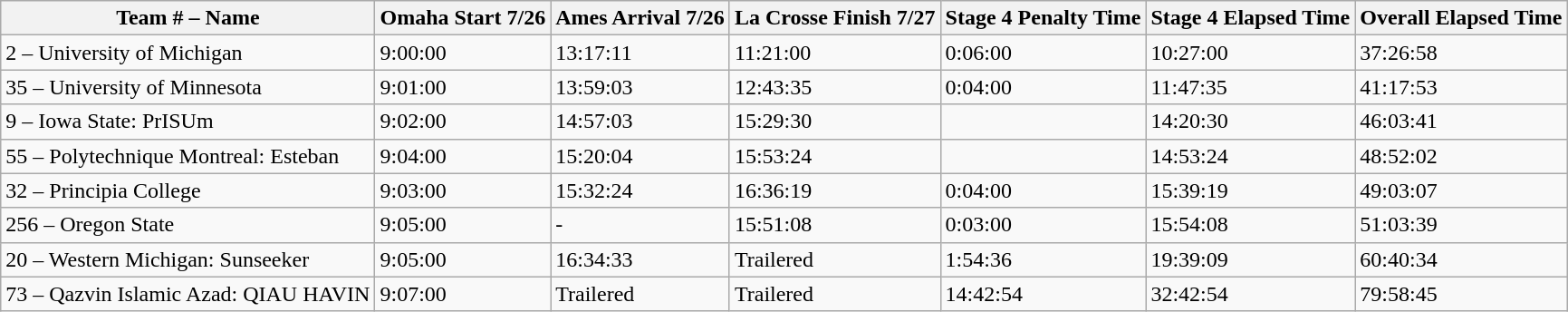<table class="wikitable">
<tr>
<th>Team # – Name</th>
<th>Omaha Start 7/26</th>
<th>Ames Arrival 7/26</th>
<th>La Crosse Finish 7/27</th>
<th>Stage 4 Penalty Time</th>
<th>Stage 4 Elapsed Time</th>
<th>Overall Elapsed Time</th>
</tr>
<tr>
<td>2 – University of Michigan</td>
<td>9:00:00</td>
<td>13:17:11</td>
<td>11:21:00</td>
<td>0:06:00</td>
<td>10:27:00</td>
<td>37:26:58</td>
</tr>
<tr>
<td>35 – University of Minnesota</td>
<td>9:01:00</td>
<td>13:59:03</td>
<td>12:43:35</td>
<td>0:04:00</td>
<td>11:47:35</td>
<td>41:17:53</td>
</tr>
<tr>
<td>9 – Iowa State: PrISUm</td>
<td>9:02:00</td>
<td>14:57:03</td>
<td>15:29:30</td>
<td></td>
<td>14:20:30</td>
<td>46:03:41</td>
</tr>
<tr>
<td>55 – Polytechnique Montreal: Esteban</td>
<td>9:04:00</td>
<td>15:20:04</td>
<td>15:53:24</td>
<td></td>
<td>14:53:24</td>
<td>48:52:02</td>
</tr>
<tr>
<td>32 – Principia College</td>
<td>9:03:00</td>
<td>15:32:24</td>
<td>16:36:19</td>
<td>0:04:00</td>
<td>15:39:19</td>
<td>49:03:07</td>
</tr>
<tr>
<td>256 – Oregon State</td>
<td>9:05:00</td>
<td>-</td>
<td>15:51:08</td>
<td>0:03:00</td>
<td>15:54:08</td>
<td>51:03:39</td>
</tr>
<tr>
<td>20 – Western Michigan: Sunseeker</td>
<td>9:05:00</td>
<td>16:34:33</td>
<td>Trailered</td>
<td>1:54:36</td>
<td>19:39:09</td>
<td>60:40:34</td>
</tr>
<tr>
<td>73 – Qazvin Islamic Azad: QIAU HAVIN</td>
<td>9:07:00</td>
<td>Trailered</td>
<td>Trailered</td>
<td>14:42:54</td>
<td>32:42:54</td>
<td>79:58:45</td>
</tr>
</table>
